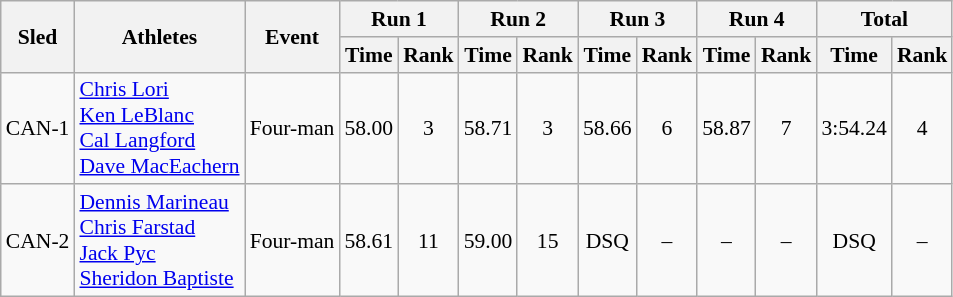<table class="wikitable"  border="1" style="font-size:90%">
<tr>
<th rowspan="2">Sled</th>
<th rowspan="2">Athletes</th>
<th rowspan="2">Event</th>
<th colspan="2">Run 1</th>
<th colspan="2">Run 2</th>
<th colspan="2">Run 3</th>
<th colspan="2">Run 4</th>
<th colspan="2">Total</th>
</tr>
<tr>
<th>Time</th>
<th>Rank</th>
<th>Time</th>
<th>Rank</th>
<th>Time</th>
<th>Rank</th>
<th>Time</th>
<th>Rank</th>
<th>Time</th>
<th>Rank</th>
</tr>
<tr>
<td align="center">CAN-1</td>
<td><a href='#'>Chris Lori</a><br><a href='#'>Ken LeBlanc</a><br><a href='#'>Cal Langford</a><br><a href='#'>Dave MacEachern</a></td>
<td>Four-man</td>
<td align="center">58.00</td>
<td align="center">3</td>
<td align="center">58.71</td>
<td align="center">3</td>
<td align="center">58.66</td>
<td align="center">6</td>
<td align="center">58.87</td>
<td align="center">7</td>
<td align="center">3:54.24</td>
<td align="center">4</td>
</tr>
<tr>
<td align="center">CAN-2</td>
<td><a href='#'>Dennis Marineau</a><br><a href='#'>Chris Farstad</a><br><a href='#'>Jack Pyc</a><br><a href='#'>Sheridon Baptiste</a></td>
<td>Four-man</td>
<td align="center">58.61</td>
<td align="center">11</td>
<td align="center">59.00</td>
<td align="center">15</td>
<td align="center">DSQ</td>
<td align="center">–</td>
<td align="center">–</td>
<td align="center">–</td>
<td align="center">DSQ</td>
<td align="center">–</td>
</tr>
</table>
